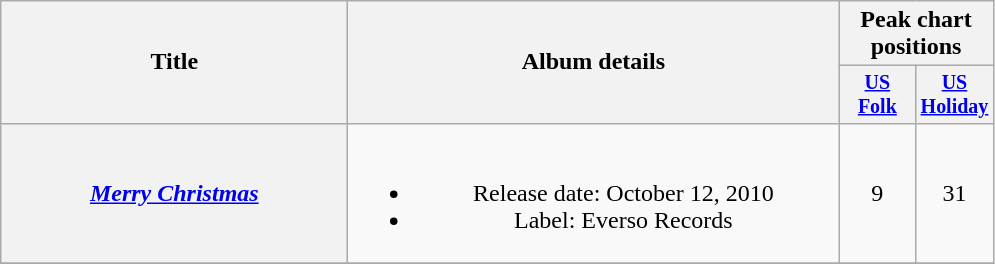<table class="wikitable plainrowheaders" style="text-align:center;">
<tr>
<th rowspan="2" style="width:14em;">Title</th>
<th rowspan="2" style="width:20em;">Album details</th>
<th colspan="2">Peak chart<br>positions</th>
</tr>
<tr style="font-size:smaller;">
<th width="45"><a href='#'>US Folk</a><br></th>
<th width="45"><a href='#'>US Holiday</a><br></th>
</tr>
<tr>
<th scope="row"><em><a href='#'>Merry Christmas</a></em></th>
<td><br><ul><li>Release date: October 12, 2010</li><li>Label: Everso Records</li></ul></td>
<td>9</td>
<td>31</td>
</tr>
<tr>
</tr>
</table>
